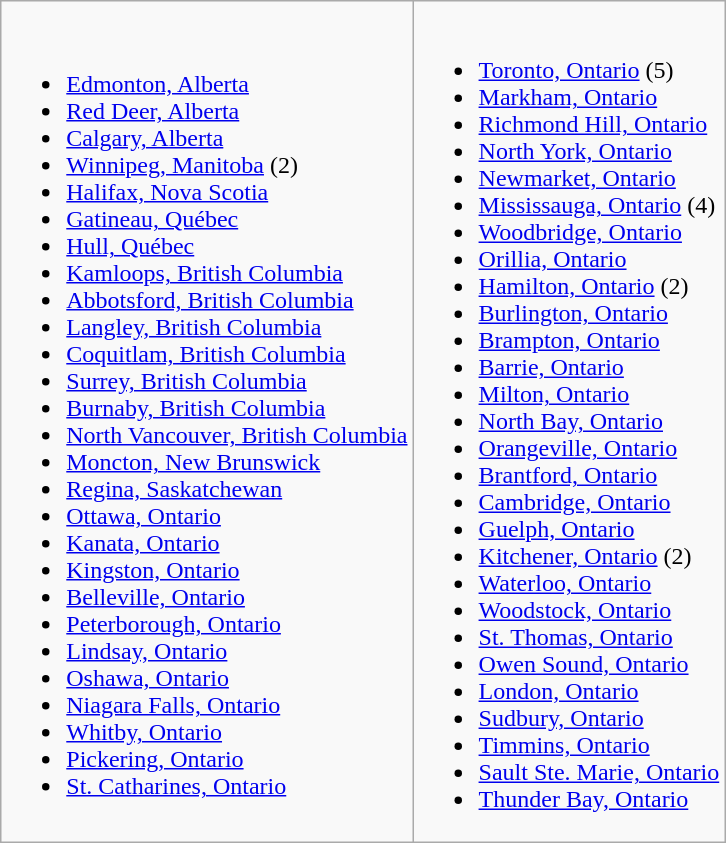<table class="wikitable">
<tr>
<td><br><ul><li><a href='#'>Edmonton, Alberta</a></li><li><a href='#'>Red Deer, Alberta</a></li><li><a href='#'>Calgary, Alberta</a></li><li><a href='#'>Winnipeg, Manitoba</a> (2)</li><li><a href='#'>Halifax, Nova Scotia</a></li><li><a href='#'>Gatineau, Québec</a></li><li><a href='#'>Hull, Québec</a></li><li><a href='#'>Kamloops, British Columbia</a></li><li><a href='#'>Abbotsford, British Columbia</a></li><li><a href='#'>Langley, British Columbia</a></li><li><a href='#'>Coquitlam, British Columbia</a></li><li><a href='#'>Surrey, British Columbia</a></li><li><a href='#'>Burnaby, British Columbia</a></li><li><a href='#'>North Vancouver, British Columbia</a></li><li><a href='#'>Moncton, New Brunswick</a></li><li><a href='#'>Regina, Saskatchewan</a></li><li><a href='#'>Ottawa, Ontario</a></li><li><a href='#'>Kanata, Ontario</a></li><li><a href='#'>Kingston, Ontario</a></li><li><a href='#'>Belleville, Ontario</a></li><li><a href='#'>Peterborough, Ontario</a></li><li><a href='#'>Lindsay, Ontario</a></li><li><a href='#'>Oshawa, Ontario</a></li><li><a href='#'>Niagara Falls, Ontario</a></li><li><a href='#'>Whitby, Ontario</a></li><li><a href='#'>Pickering, Ontario</a></li><li><a href='#'>St. Catharines, Ontario</a></li></ul></td>
<td><br><ul><li><a href='#'>Toronto, Ontario</a> (5)</li><li><a href='#'>Markham, Ontario</a></li><li><a href='#'>Richmond Hill, Ontario</a></li><li><a href='#'>North York, Ontario</a></li><li><a href='#'>Newmarket, Ontario</a></li><li><a href='#'>Mississauga, Ontario</a> (4)</li><li><a href='#'>Woodbridge, Ontario</a></li><li><a href='#'>Orillia, Ontario</a></li><li><a href='#'>Hamilton, Ontario</a> (2)</li><li><a href='#'>Burlington, Ontario</a></li><li><a href='#'>Brampton, Ontario</a></li><li><a href='#'>Barrie, Ontario</a></li><li><a href='#'>Milton, Ontario</a></li><li><a href='#'>North Bay, Ontario</a></li><li><a href='#'>Orangeville, Ontario</a></li><li><a href='#'>Brantford, Ontario</a></li><li><a href='#'>Cambridge, Ontario</a></li><li><a href='#'>Guelph, Ontario</a></li><li><a href='#'>Kitchener, Ontario</a> (2)</li><li><a href='#'>Waterloo, Ontario</a></li><li><a href='#'>Woodstock, Ontario</a></li><li><a href='#'>St. Thomas, Ontario</a></li><li><a href='#'>Owen Sound, Ontario</a></li><li><a href='#'>London, Ontario</a></li><li><a href='#'>Sudbury, Ontario</a></li><li><a href='#'>Timmins, Ontario</a></li><li><a href='#'>Sault Ste. Marie, Ontario</a></li><li><a href='#'>Thunder Bay, Ontario</a></li></ul></td>
</tr>
</table>
